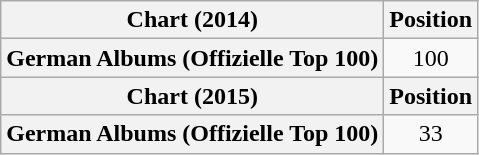<table class="wikitable plainrowheaders" style="text-align:center;">
<tr>
<th scope="col">Chart (2014)</th>
<th scope="col">Position</th>
</tr>
<tr>
<th scope="row">German Albums (Offizielle Top 100)</th>
<td>100</td>
</tr>
<tr>
<th scope="col">Chart (2015)</th>
<th scope="col">Position</th>
</tr>
<tr>
<th scope="row">German Albums (Offizielle Top 100)</th>
<td>33</td>
</tr>
</table>
